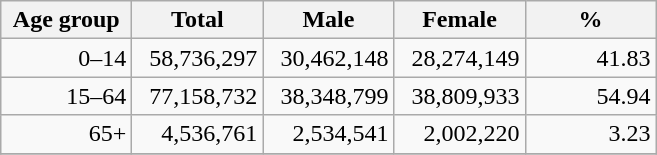<table class="wikitable">
<tr>
<th width="80pt">Age group</th>
<th width="80pt">Total</th>
<th width="80pt">Male</th>
<th width="80pt">Female</th>
<th width="80pt">%</th>
</tr>
<tr>
<td align="right">0–14</td>
<td align="right">58,736,297</td>
<td align="right">30,462,148</td>
<td align="right">28,274,149</td>
<td align="right">41.83</td>
</tr>
<tr>
<td align="right">15–64</td>
<td align="right">77,158,732</td>
<td align="right">38,348,799</td>
<td align="right">38,809,933</td>
<td align="right">54.94</td>
</tr>
<tr>
<td align="right">65+</td>
<td align="right">4,536,761</td>
<td align="right">2,534,541</td>
<td align="right">2,002,220</td>
<td align="right">3.23</td>
</tr>
<tr>
</tr>
</table>
